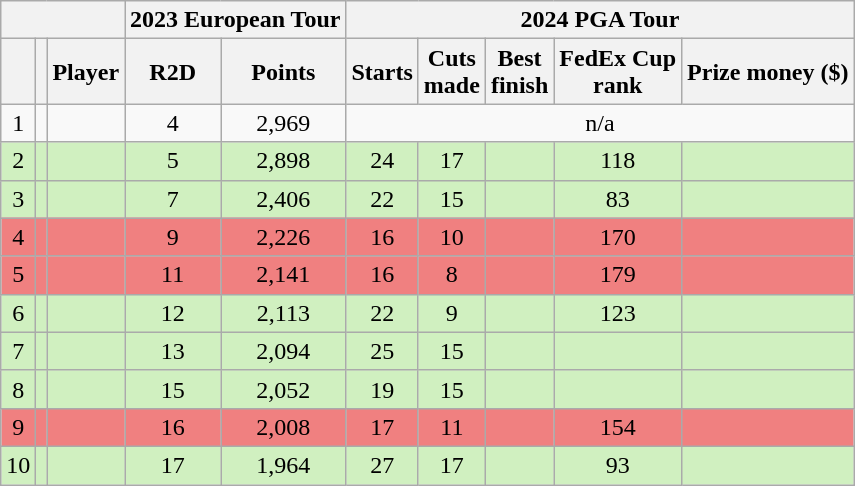<table class="wikitable sortable" style="text-align:center">
<tr>
<th colspan=3></th>
<th colspan=2>2023 European Tour</th>
<th colspan=6>2024 PGA Tour</th>
</tr>
<tr>
<th></th>
<th></th>
<th>Player</th>
<th>R2D<br></th>
<th>Points</th>
<th>Starts</th>
<th>Cuts<br>made</th>
<th>Best<br>finish</th>
<th>FedEx Cup<br>rank</th>
<th>Prize money ($)</th>
</tr>
<tr>
<td>1</td>
<td></td>
<td align=left></td>
<td>4</td>
<td>2,969</td>
<td colspan=5 align=center>n/a</td>
</tr>
<tr style="background:#D0F0C0;">
<td>2</td>
<td></td>
<td align=left></td>
<td>5</td>
<td>2,898</td>
<td>24</td>
<td>17</td>
<td></td>
<td>118</td>
<td></td>
</tr>
<tr style="background:#D0F0C0;">
<td>3</td>
<td></td>
<td align=left></td>
<td>7</td>
<td>2,406</td>
<td>22</td>
<td>15</td>
<td></td>
<td>83</td>
<td></td>
</tr>
<tr style="background:#F08080;">
<td>4</td>
<td></td>
<td align=left></td>
<td>9</td>
<td>2,226</td>
<td>16</td>
<td>10</td>
<td></td>
<td>170</td>
<td></td>
</tr>
<tr style="background:#F08080;">
<td>5</td>
<td></td>
<td align=left></td>
<td>11</td>
<td>2,141</td>
<td>16</td>
<td>8</td>
<td></td>
<td>179</td>
<td></td>
</tr>
<tr style="background:#D0F0C0;">
<td>6</td>
<td></td>
<td align=left></td>
<td>12</td>
<td>2,113</td>
<td>22</td>
<td>9</td>
<td></td>
<td>123</td>
<td></td>
</tr>
<tr style="background:#D0F0C0;">
<td>7</td>
<td></td>
<td align=left></td>
<td>13</td>
<td>2,094</td>
<td>25</td>
<td>15</td>
<td></td>
<td></td>
<td></td>
</tr>
<tr style="background:#D0F0C0;">
<td>8</td>
<td></td>
<td align=left></td>
<td>15</td>
<td>2,052</td>
<td>19</td>
<td>15</td>
<td></td>
<td></td>
<td></td>
</tr>
<tr style="background:#F08080;">
<td>9</td>
<td></td>
<td align=left></td>
<td>16</td>
<td>2,008</td>
<td>17</td>
<td>11</td>
<td></td>
<td>154</td>
<td></td>
</tr>
<tr style="background:#D0F0C0;">
<td>10</td>
<td></td>
<td align=left></td>
<td>17</td>
<td>1,964</td>
<td>27</td>
<td>17</td>
<td></td>
<td>93</td>
<td></td>
</tr>
</table>
